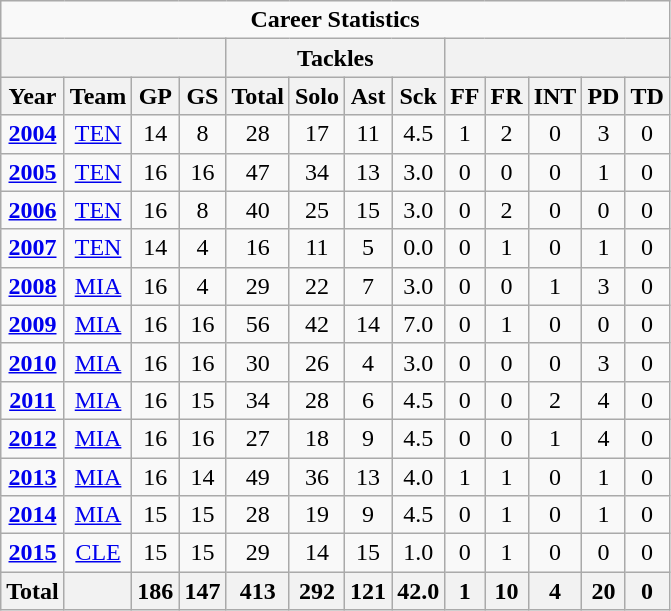<table class="wikitable">
<tr>
<td colspan="13" align="center"><strong>Career Statistics</strong></td>
</tr>
<tr>
<th colspan="4" align="center"></th>
<th colspan="4" align="center"><strong>Tackles</strong></th>
<th colspan="5" align="center"></th>
</tr>
<tr align="center">
<th>Year</th>
<th>Team</th>
<th>GP</th>
<th>GS</th>
<th>Total</th>
<th>Solo</th>
<th>Ast</th>
<th>Sck</th>
<th>FF</th>
<th>FR</th>
<th>INT</th>
<th>PD</th>
<th>TD</th>
</tr>
<tr align="center">
<td><strong><a href='#'>2004</a></strong></td>
<td><a href='#'>TEN</a></td>
<td>14</td>
<td>8</td>
<td>28</td>
<td>17</td>
<td>11</td>
<td>4.5</td>
<td>1</td>
<td>2</td>
<td>0</td>
<td>3</td>
<td>0</td>
</tr>
<tr align="center">
<td><strong><a href='#'>2005</a></strong></td>
<td><a href='#'>TEN</a></td>
<td>16</td>
<td>16</td>
<td>47</td>
<td>34</td>
<td>13</td>
<td>3.0</td>
<td>0</td>
<td>0</td>
<td>0</td>
<td>1</td>
<td>0</td>
</tr>
<tr align="center">
<td><strong><a href='#'>2006</a></strong></td>
<td><a href='#'>TEN</a></td>
<td>16</td>
<td>8</td>
<td>40</td>
<td>25</td>
<td>15</td>
<td>3.0</td>
<td>0</td>
<td>2</td>
<td>0</td>
<td>0</td>
<td>0</td>
</tr>
<tr align="center">
<td><strong><a href='#'>2007</a></strong></td>
<td><a href='#'>TEN</a></td>
<td>14</td>
<td>4</td>
<td>16</td>
<td>11</td>
<td>5</td>
<td>0.0</td>
<td>0</td>
<td>1</td>
<td>0</td>
<td>1</td>
<td>0</td>
</tr>
<tr align="center">
<td><strong><a href='#'>2008</a></strong></td>
<td><a href='#'>MIA</a></td>
<td>16</td>
<td>4</td>
<td>29</td>
<td>22</td>
<td>7</td>
<td>3.0</td>
<td>0</td>
<td>0</td>
<td>1</td>
<td>3</td>
<td>0</td>
</tr>
<tr align="center">
<td><strong><a href='#'>2009</a></strong></td>
<td><a href='#'>MIA</a></td>
<td>16</td>
<td>16</td>
<td>56</td>
<td>42</td>
<td>14</td>
<td>7.0</td>
<td>0</td>
<td>1</td>
<td>0</td>
<td>0</td>
<td>0</td>
</tr>
<tr align="center">
<td><strong><a href='#'>2010</a></strong></td>
<td><a href='#'>MIA</a></td>
<td>16</td>
<td>16</td>
<td>30</td>
<td>26</td>
<td>4</td>
<td>3.0</td>
<td>0</td>
<td>0</td>
<td>0</td>
<td>3</td>
<td>0</td>
</tr>
<tr align="center">
<td><strong><a href='#'>2011</a></strong></td>
<td><a href='#'>MIA</a></td>
<td>16</td>
<td>15</td>
<td>34</td>
<td>28</td>
<td>6</td>
<td>4.5</td>
<td>0</td>
<td>0</td>
<td>2</td>
<td>4</td>
<td>0</td>
</tr>
<tr align="center">
<td><strong><a href='#'>2012</a></strong></td>
<td><a href='#'>MIA</a></td>
<td>16</td>
<td>16</td>
<td>27</td>
<td>18</td>
<td>9</td>
<td>4.5</td>
<td>0</td>
<td>0</td>
<td>1</td>
<td>4</td>
<td>0</td>
</tr>
<tr align="center">
<td><strong><a href='#'>2013</a></strong></td>
<td><a href='#'>MIA</a></td>
<td>16</td>
<td>14</td>
<td>49</td>
<td>36</td>
<td>13</td>
<td>4.0</td>
<td>1</td>
<td>1</td>
<td>0</td>
<td>1</td>
<td>0</td>
</tr>
<tr align="center">
<td><strong><a href='#'>2014</a></strong></td>
<td><a href='#'>MIA</a></td>
<td>15</td>
<td>15</td>
<td>28</td>
<td>19</td>
<td>9</td>
<td>4.5</td>
<td>0</td>
<td>1</td>
<td>0</td>
<td>1</td>
<td>0</td>
</tr>
<tr align="center">
<td><strong><a href='#'>2015</a></strong></td>
<td><a href='#'>CLE</a></td>
<td>15</td>
<td>15</td>
<td>29</td>
<td>14</td>
<td>15</td>
<td>1.0</td>
<td>0</td>
<td>1</td>
<td>0</td>
<td>0</td>
<td>0</td>
</tr>
<tr align="center">
<th><strong>Total</strong></th>
<th></th>
<th>186</th>
<th>147</th>
<th>413</th>
<th>292</th>
<th>121</th>
<th>42.0</th>
<th>1</th>
<th>10</th>
<th>4</th>
<th>20</th>
<th>0</th>
</tr>
</table>
